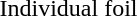<table>
<tr>
<td>Individual foil</td>
<td></td>
<td></td>
<td></td>
</tr>
</table>
